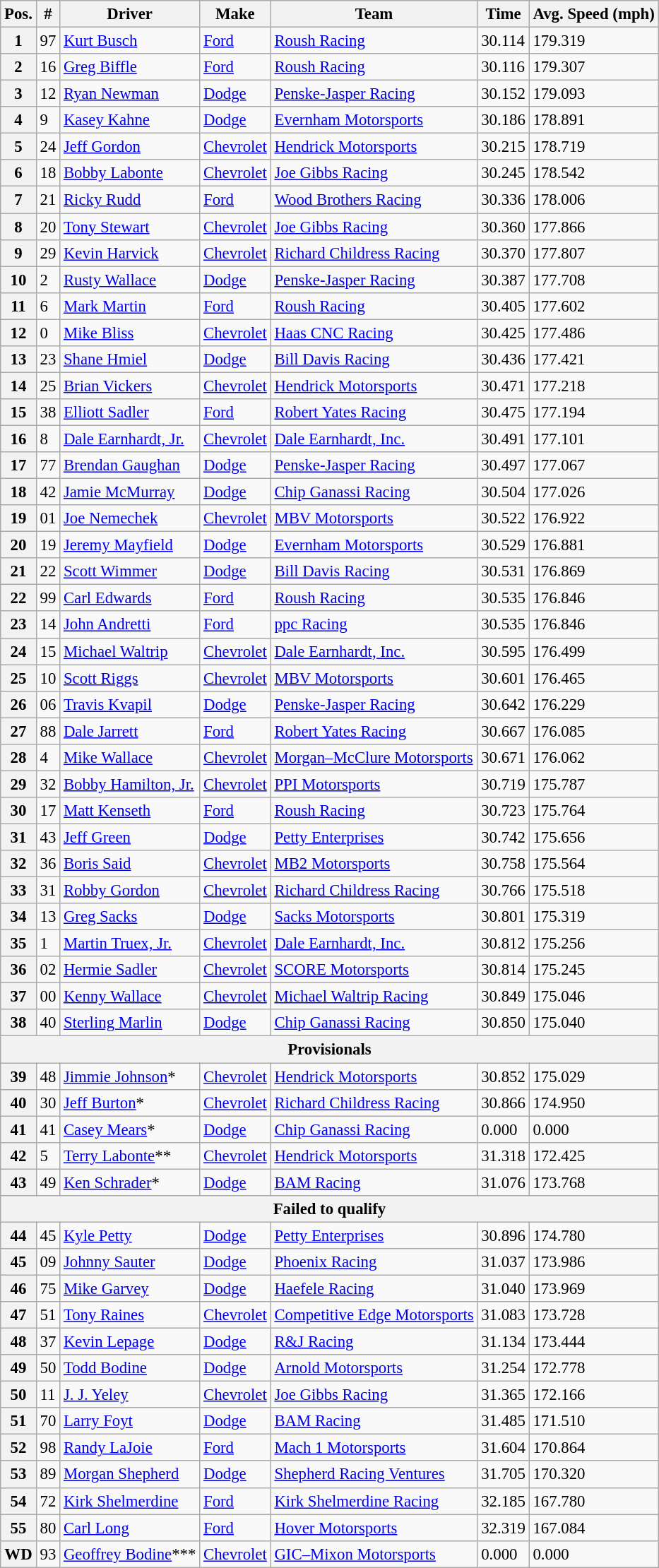<table class="wikitable sortable" style="font-size:95%">
<tr>
<th>Pos.</th>
<th>#</th>
<th>Driver</th>
<th>Make</th>
<th>Team</th>
<th>Time</th>
<th>Avg. Speed (mph)</th>
</tr>
<tr>
<th>1</th>
<td>97</td>
<td><a href='#'>Kurt Busch</a></td>
<td><a href='#'>Ford</a></td>
<td><a href='#'>Roush Racing</a></td>
<td>30.114</td>
<td>179.319</td>
</tr>
<tr>
<th>2</th>
<td>16</td>
<td><a href='#'>Greg Biffle</a></td>
<td><a href='#'>Ford</a></td>
<td><a href='#'>Roush Racing</a></td>
<td>30.116</td>
<td>179.307</td>
</tr>
<tr>
<th>3</th>
<td>12</td>
<td><a href='#'>Ryan Newman</a></td>
<td><a href='#'>Dodge</a></td>
<td><a href='#'>Penske-Jasper Racing</a></td>
<td>30.152</td>
<td>179.093</td>
</tr>
<tr>
<th>4</th>
<td>9</td>
<td><a href='#'>Kasey Kahne</a></td>
<td><a href='#'>Dodge</a></td>
<td><a href='#'>Evernham Motorsports</a></td>
<td>30.186</td>
<td>178.891</td>
</tr>
<tr>
<th>5</th>
<td>24</td>
<td><a href='#'>Jeff Gordon</a></td>
<td><a href='#'>Chevrolet</a></td>
<td><a href='#'>Hendrick Motorsports</a></td>
<td>30.215</td>
<td>178.719</td>
</tr>
<tr>
<th>6</th>
<td>18</td>
<td><a href='#'>Bobby Labonte</a></td>
<td><a href='#'>Chevrolet</a></td>
<td><a href='#'>Joe Gibbs Racing</a></td>
<td>30.245</td>
<td>178.542</td>
</tr>
<tr>
<th>7</th>
<td>21</td>
<td><a href='#'>Ricky Rudd</a></td>
<td><a href='#'>Ford</a></td>
<td><a href='#'>Wood Brothers Racing</a></td>
<td>30.336</td>
<td>178.006</td>
</tr>
<tr>
<th>8</th>
<td>20</td>
<td><a href='#'>Tony Stewart</a></td>
<td><a href='#'>Chevrolet</a></td>
<td><a href='#'>Joe Gibbs Racing</a></td>
<td>30.360</td>
<td>177.866</td>
</tr>
<tr>
<th>9</th>
<td>29</td>
<td><a href='#'>Kevin Harvick</a></td>
<td><a href='#'>Chevrolet</a></td>
<td><a href='#'>Richard Childress Racing</a></td>
<td>30.370</td>
<td>177.807</td>
</tr>
<tr>
<th>10</th>
<td>2</td>
<td><a href='#'>Rusty Wallace</a></td>
<td><a href='#'>Dodge</a></td>
<td><a href='#'>Penske-Jasper Racing</a></td>
<td>30.387</td>
<td>177.708</td>
</tr>
<tr>
<th>11</th>
<td>6</td>
<td><a href='#'>Mark Martin</a></td>
<td><a href='#'>Ford</a></td>
<td><a href='#'>Roush Racing</a></td>
<td>30.405</td>
<td>177.602</td>
</tr>
<tr>
<th>12</th>
<td>0</td>
<td><a href='#'>Mike Bliss</a></td>
<td><a href='#'>Chevrolet</a></td>
<td><a href='#'>Haas CNC Racing</a></td>
<td>30.425</td>
<td>177.486</td>
</tr>
<tr>
<th>13</th>
<td>23</td>
<td><a href='#'>Shane Hmiel</a></td>
<td><a href='#'>Dodge</a></td>
<td><a href='#'>Bill Davis Racing</a></td>
<td>30.436</td>
<td>177.421</td>
</tr>
<tr>
<th>14</th>
<td>25</td>
<td><a href='#'>Brian Vickers</a></td>
<td><a href='#'>Chevrolet</a></td>
<td><a href='#'>Hendrick Motorsports</a></td>
<td>30.471</td>
<td>177.218</td>
</tr>
<tr>
<th>15</th>
<td>38</td>
<td><a href='#'>Elliott Sadler</a></td>
<td><a href='#'>Ford</a></td>
<td><a href='#'>Robert Yates Racing</a></td>
<td>30.475</td>
<td>177.194</td>
</tr>
<tr>
<th>16</th>
<td>8</td>
<td><a href='#'>Dale Earnhardt, Jr.</a></td>
<td><a href='#'>Chevrolet</a></td>
<td><a href='#'>Dale Earnhardt, Inc.</a></td>
<td>30.491</td>
<td>177.101</td>
</tr>
<tr>
<th>17</th>
<td>77</td>
<td><a href='#'>Brendan Gaughan</a></td>
<td><a href='#'>Dodge</a></td>
<td><a href='#'>Penske-Jasper Racing</a></td>
<td>30.497</td>
<td>177.067</td>
</tr>
<tr>
<th>18</th>
<td>42</td>
<td><a href='#'>Jamie McMurray</a></td>
<td><a href='#'>Dodge</a></td>
<td><a href='#'>Chip Ganassi Racing</a></td>
<td>30.504</td>
<td>177.026</td>
</tr>
<tr>
<th>19</th>
<td>01</td>
<td><a href='#'>Joe Nemechek</a></td>
<td><a href='#'>Chevrolet</a></td>
<td><a href='#'>MBV Motorsports</a></td>
<td>30.522</td>
<td>176.922</td>
</tr>
<tr>
<th>20</th>
<td>19</td>
<td><a href='#'>Jeremy Mayfield</a></td>
<td><a href='#'>Dodge</a></td>
<td><a href='#'>Evernham Motorsports</a></td>
<td>30.529</td>
<td>176.881</td>
</tr>
<tr>
<th>21</th>
<td>22</td>
<td><a href='#'>Scott Wimmer</a></td>
<td><a href='#'>Dodge</a></td>
<td><a href='#'>Bill Davis Racing</a></td>
<td>30.531</td>
<td>176.869</td>
</tr>
<tr>
<th>22</th>
<td>99</td>
<td><a href='#'>Carl Edwards</a></td>
<td><a href='#'>Ford</a></td>
<td><a href='#'>Roush Racing</a></td>
<td>30.535</td>
<td>176.846</td>
</tr>
<tr>
<th>23</th>
<td>14</td>
<td><a href='#'>John Andretti</a></td>
<td><a href='#'>Ford</a></td>
<td><a href='#'>ppc Racing</a></td>
<td>30.535</td>
<td>176.846</td>
</tr>
<tr>
<th>24</th>
<td>15</td>
<td><a href='#'>Michael Waltrip</a></td>
<td><a href='#'>Chevrolet</a></td>
<td><a href='#'>Dale Earnhardt, Inc.</a></td>
<td>30.595</td>
<td>176.499</td>
</tr>
<tr>
<th>25</th>
<td>10</td>
<td><a href='#'>Scott Riggs</a></td>
<td><a href='#'>Chevrolet</a></td>
<td><a href='#'>MBV Motorsports</a></td>
<td>30.601</td>
<td>176.465</td>
</tr>
<tr>
<th>26</th>
<td>06</td>
<td><a href='#'>Travis Kvapil</a></td>
<td><a href='#'>Dodge</a></td>
<td><a href='#'>Penske-Jasper Racing</a></td>
<td>30.642</td>
<td>176.229</td>
</tr>
<tr>
<th>27</th>
<td>88</td>
<td><a href='#'>Dale Jarrett</a></td>
<td><a href='#'>Ford</a></td>
<td><a href='#'>Robert Yates Racing</a></td>
<td>30.667</td>
<td>176.085</td>
</tr>
<tr>
<th>28</th>
<td>4</td>
<td><a href='#'>Mike Wallace</a></td>
<td><a href='#'>Chevrolet</a></td>
<td><a href='#'>Morgan–McClure Motorsports</a></td>
<td>30.671</td>
<td>176.062</td>
</tr>
<tr>
<th>29</th>
<td>32</td>
<td><a href='#'>Bobby Hamilton, Jr.</a></td>
<td><a href='#'>Chevrolet</a></td>
<td><a href='#'>PPI Motorsports</a></td>
<td>30.719</td>
<td>175.787</td>
</tr>
<tr>
<th>30</th>
<td>17</td>
<td><a href='#'>Matt Kenseth</a></td>
<td><a href='#'>Ford</a></td>
<td><a href='#'>Roush Racing</a></td>
<td>30.723</td>
<td>175.764</td>
</tr>
<tr>
<th>31</th>
<td>43</td>
<td><a href='#'>Jeff Green</a></td>
<td><a href='#'>Dodge</a></td>
<td><a href='#'>Petty Enterprises</a></td>
<td>30.742</td>
<td>175.656</td>
</tr>
<tr>
<th>32</th>
<td>36</td>
<td><a href='#'>Boris Said</a></td>
<td><a href='#'>Chevrolet</a></td>
<td><a href='#'>MB2 Motorsports</a></td>
<td>30.758</td>
<td>175.564</td>
</tr>
<tr>
<th>33</th>
<td>31</td>
<td><a href='#'>Robby Gordon</a></td>
<td><a href='#'>Chevrolet</a></td>
<td><a href='#'>Richard Childress Racing</a></td>
<td>30.766</td>
<td>175.518</td>
</tr>
<tr>
<th>34</th>
<td>13</td>
<td><a href='#'>Greg Sacks</a></td>
<td><a href='#'>Dodge</a></td>
<td><a href='#'>Sacks Motorsports</a></td>
<td>30.801</td>
<td>175.319</td>
</tr>
<tr>
<th>35</th>
<td>1</td>
<td><a href='#'>Martin Truex, Jr.</a></td>
<td><a href='#'>Chevrolet</a></td>
<td><a href='#'>Dale Earnhardt, Inc.</a></td>
<td>30.812</td>
<td>175.256</td>
</tr>
<tr>
<th>36</th>
<td>02</td>
<td><a href='#'>Hermie Sadler</a></td>
<td><a href='#'>Chevrolet</a></td>
<td><a href='#'>SCORE Motorsports</a></td>
<td>30.814</td>
<td>175.245</td>
</tr>
<tr>
<th>37</th>
<td>00</td>
<td><a href='#'>Kenny Wallace</a></td>
<td><a href='#'>Chevrolet</a></td>
<td><a href='#'>Michael Waltrip Racing</a></td>
<td>30.849</td>
<td>175.046</td>
</tr>
<tr>
<th>38</th>
<td>40</td>
<td><a href='#'>Sterling Marlin</a></td>
<td><a href='#'>Dodge</a></td>
<td><a href='#'>Chip Ganassi Racing</a></td>
<td>30.850</td>
<td>175.040</td>
</tr>
<tr>
<th colspan="7">Provisionals</th>
</tr>
<tr>
<th>39</th>
<td>48</td>
<td><a href='#'>Jimmie Johnson</a>*</td>
<td><a href='#'>Chevrolet</a></td>
<td><a href='#'>Hendrick Motorsports</a></td>
<td>30.852</td>
<td>175.029</td>
</tr>
<tr>
<th>40</th>
<td>30</td>
<td><a href='#'>Jeff Burton</a>*</td>
<td><a href='#'>Chevrolet</a></td>
<td><a href='#'>Richard Childress Racing</a></td>
<td>30.866</td>
<td>174.950</td>
</tr>
<tr>
<th>41</th>
<td>41</td>
<td><a href='#'>Casey Mears</a>*</td>
<td><a href='#'>Dodge</a></td>
<td><a href='#'>Chip Ganassi Racing</a></td>
<td>0.000</td>
<td>0.000</td>
</tr>
<tr>
<th>42</th>
<td>5</td>
<td><a href='#'>Terry Labonte</a>**</td>
<td><a href='#'>Chevrolet</a></td>
<td><a href='#'>Hendrick Motorsports</a></td>
<td>31.318</td>
<td>172.425</td>
</tr>
<tr>
<th>43</th>
<td>49</td>
<td><a href='#'>Ken Schrader</a>*</td>
<td><a href='#'>Dodge</a></td>
<td><a href='#'>BAM Racing</a></td>
<td>31.076</td>
<td>173.768</td>
</tr>
<tr>
<th colspan="7">Failed to qualify</th>
</tr>
<tr>
<th>44</th>
<td>45</td>
<td><a href='#'>Kyle Petty</a></td>
<td><a href='#'>Dodge</a></td>
<td><a href='#'>Petty Enterprises</a></td>
<td>30.896</td>
<td>174.780</td>
</tr>
<tr>
<th>45</th>
<td>09</td>
<td><a href='#'>Johnny Sauter</a></td>
<td><a href='#'>Dodge</a></td>
<td><a href='#'>Phoenix Racing</a></td>
<td>31.037</td>
<td>173.986</td>
</tr>
<tr>
<th>46</th>
<td>75</td>
<td><a href='#'>Mike Garvey</a></td>
<td><a href='#'>Dodge</a></td>
<td><a href='#'>Haefele Racing</a></td>
<td>31.040</td>
<td>173.969</td>
</tr>
<tr>
<th>47</th>
<td>51</td>
<td><a href='#'>Tony Raines</a></td>
<td><a href='#'>Chevrolet</a></td>
<td><a href='#'>Competitive Edge Motorsports</a></td>
<td>31.083</td>
<td>173.728</td>
</tr>
<tr>
<th>48</th>
<td>37</td>
<td><a href='#'>Kevin Lepage</a></td>
<td><a href='#'>Dodge</a></td>
<td><a href='#'>R&J Racing</a></td>
<td>31.134</td>
<td>173.444</td>
</tr>
<tr>
<th>49</th>
<td>50</td>
<td><a href='#'>Todd Bodine</a></td>
<td><a href='#'>Dodge</a></td>
<td><a href='#'>Arnold Motorsports</a></td>
<td>31.254</td>
<td>172.778</td>
</tr>
<tr>
<th>50</th>
<td>11</td>
<td><a href='#'>J. J. Yeley</a></td>
<td><a href='#'>Chevrolet</a></td>
<td><a href='#'>Joe Gibbs Racing</a></td>
<td>31.365</td>
<td>172.166</td>
</tr>
<tr>
<th>51</th>
<td>70</td>
<td><a href='#'>Larry Foyt</a></td>
<td><a href='#'>Dodge</a></td>
<td><a href='#'>BAM Racing</a></td>
<td>31.485</td>
<td>171.510</td>
</tr>
<tr>
<th>52</th>
<td>98</td>
<td><a href='#'>Randy LaJoie</a></td>
<td><a href='#'>Ford</a></td>
<td><a href='#'>Mach 1 Motorsports</a></td>
<td>31.604</td>
<td>170.864</td>
</tr>
<tr>
<th>53</th>
<td>89</td>
<td><a href='#'>Morgan Shepherd</a></td>
<td><a href='#'>Dodge</a></td>
<td><a href='#'>Shepherd Racing Ventures</a></td>
<td>31.705</td>
<td>170.320</td>
</tr>
<tr>
<th>54</th>
<td>72</td>
<td><a href='#'>Kirk Shelmerdine</a></td>
<td><a href='#'>Ford</a></td>
<td><a href='#'>Kirk Shelmerdine Racing</a></td>
<td>32.185</td>
<td>167.780</td>
</tr>
<tr>
<th>55</th>
<td>80</td>
<td><a href='#'>Carl Long</a></td>
<td><a href='#'>Ford</a></td>
<td><a href='#'>Hover Motorsports</a></td>
<td>32.319</td>
<td>167.084</td>
</tr>
<tr>
<th>WD</th>
<td>93</td>
<td><a href='#'>Geoffrey Bodine</a>***</td>
<td><a href='#'>Chevrolet</a></td>
<td><a href='#'>GIC–Mixon Motorsports</a></td>
<td>0.000</td>
<td>0.000</td>
</tr>
</table>
